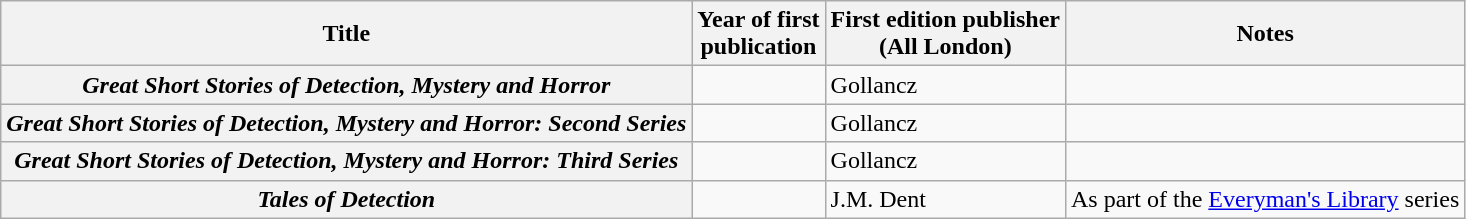<table class="wikitable plainrowheaders sortable" style="margin-right: 0;">
<tr>
<th scope="col">Title</th>
<th scope="col">Year of first<br>publication</th>
<th scope="col">First edition publisher<br>(All London)</th>
<th scope="col" class="unsortable">Notes</th>
</tr>
<tr>
<th scope="row"><em>Great Short Stories of Detection, Mystery and Horror</em></th>
<td></td>
<td>Gollancz</td>
<td></td>
</tr>
<tr>
<th scope="row"><em>Great Short Stories of Detection, Mystery and Horror: Second Series</em></th>
<td></td>
<td>Gollancz</td>
<td></td>
</tr>
<tr>
<th scope="row"><em>Great Short Stories of Detection, Mystery and Horror: Third Series</em></th>
<td></td>
<td>Gollancz</td>
<td></td>
</tr>
<tr>
<th scope="row"><em>Tales of Detection</em></th>
<td></td>
<td>J.M. Dent</td>
<td>As part of the <a href='#'>Everyman's Library</a> series</td>
</tr>
</table>
